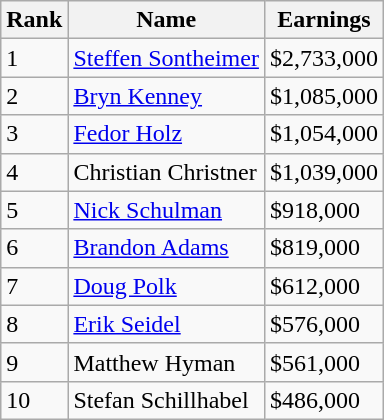<table class="wikitable">
<tr>
<th>Rank</th>
<th>Name</th>
<th>Earnings</th>
</tr>
<tr>
<td>1</td>
<td> <a href='#'>Steffen Sontheimer</a></td>
<td>$2,733,000</td>
</tr>
<tr>
<td>2</td>
<td> <a href='#'>Bryn Kenney</a></td>
<td>$1,085,000</td>
</tr>
<tr>
<td>3</td>
<td> <a href='#'>Fedor Holz</a></td>
<td>$1,054,000</td>
</tr>
<tr>
<td>4</td>
<td> Christian Christner</td>
<td>$1,039,000</td>
</tr>
<tr>
<td>5</td>
<td> <a href='#'>Nick Schulman</a></td>
<td>$918,000</td>
</tr>
<tr>
<td>6</td>
<td> <a href='#'>Brandon Adams</a></td>
<td>$819,000</td>
</tr>
<tr>
<td>7</td>
<td> <a href='#'>Doug Polk</a></td>
<td>$612,000</td>
</tr>
<tr>
<td>8</td>
<td> <a href='#'>Erik Seidel</a></td>
<td>$576,000</td>
</tr>
<tr>
<td>9</td>
<td> Matthew Hyman</td>
<td>$561,000</td>
</tr>
<tr>
<td>10</td>
<td> Stefan Schillhabel</td>
<td>$486,000</td>
</tr>
</table>
